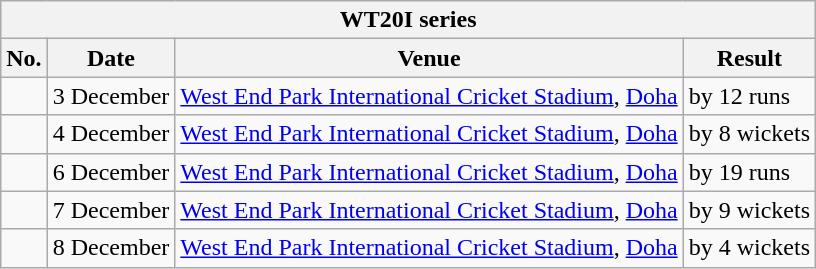<table class="wikitable">
<tr>
<th colspan="5">WT20I series</th>
</tr>
<tr>
<th>No.</th>
<th>Date</th>
<th>Venue</th>
<th>Result</th>
</tr>
<tr>
<td></td>
<td>3 December</td>
<td><a href='#'>West End Park International Cricket Stadium</a>, <a href='#'>Doha</a></td>
<td> by 12 runs</td>
</tr>
<tr>
<td></td>
<td>4 December</td>
<td><a href='#'>West End Park International Cricket Stadium</a>, <a href='#'>Doha</a></td>
<td> by 8 wickets</td>
</tr>
<tr>
<td></td>
<td>6 December</td>
<td><a href='#'>West End Park International Cricket Stadium</a>, <a href='#'>Doha</a></td>
<td> by 19 runs</td>
</tr>
<tr>
<td></td>
<td>7 December</td>
<td><a href='#'>West End Park International Cricket Stadium</a>, <a href='#'>Doha</a></td>
<td> by 9 wickets</td>
</tr>
<tr>
<td></td>
<td>8 December</td>
<td><a href='#'>West End Park International Cricket Stadium</a>, <a href='#'>Doha</a></td>
<td> by 4 wickets</td>
</tr>
</table>
